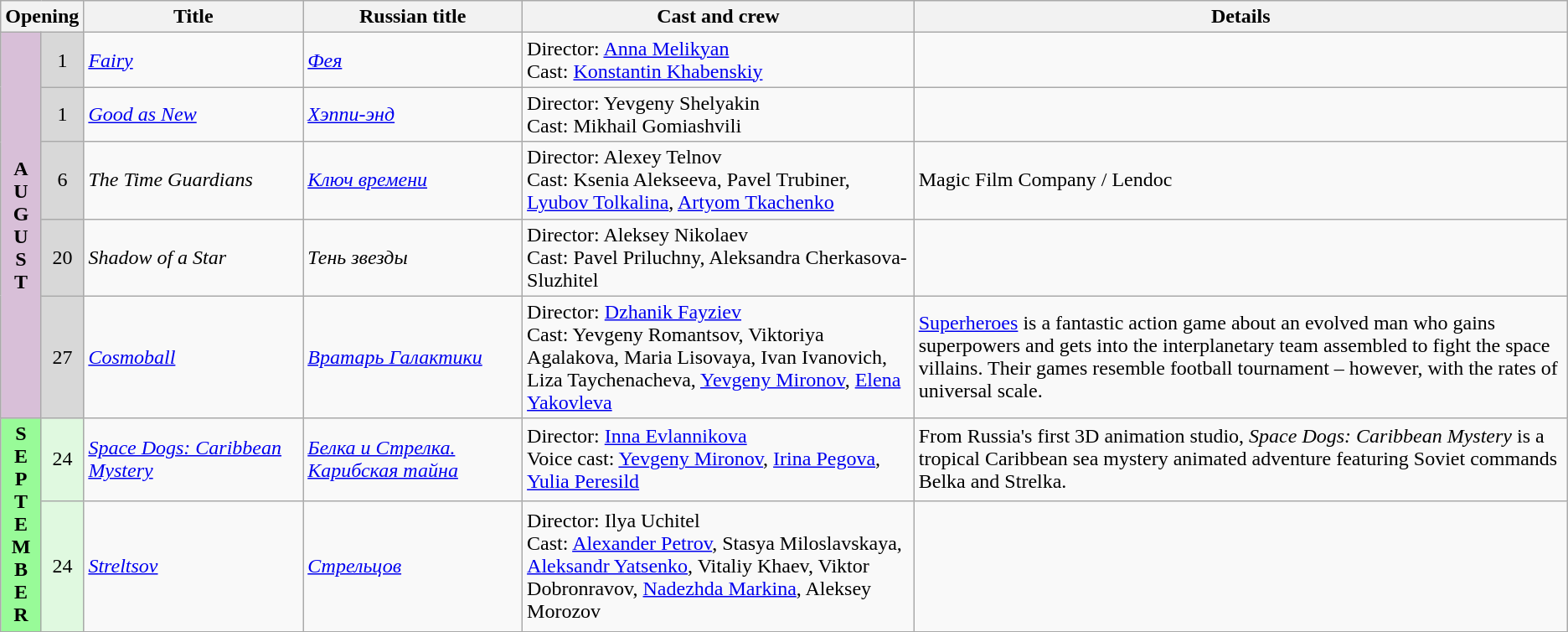<table class="wikitable">
<tr>
<th colspan="2">Opening</th>
<th style="width:14%;">Title</th>
<th style="width:14%;">Russian title</th>
<th style="width:25%;">Cast and crew</th>
<th>Details</th>
</tr>
<tr>
<th rowspan="5" align="center" style="background:thistle; textcolor:#000;">A<br>U<br>G<br>U<br>S<br>T</th>
<td align="center" style="background:#d8d8d8;">1</td>
<td><em><a href='#'>Fairy</a></em></td>
<td><em><a href='#'>Фея</a></em></td>
<td>Director: <a href='#'>Anna Melikyan</a> <br> Cast: <a href='#'>Konstantin Khabenskiy</a></td>
<td></td>
</tr>
<tr>
<td align="center" style="background:#d8d8d8;">1</td>
<td><em><a href='#'>Good as New</a></em></td>
<td><em><a href='#'>Хэппи-энд</a></em></td>
<td>Director: Yevgeny Shelyakin <br> Cast: Mikhail Gomiashvili</td>
<td></td>
</tr>
<tr>
<td align="center" style="background:#d8d8d8;">6</td>
<td><em>The Time Guardians</em></td>
<td><em><a href='#'>Ключ времени</a></em></td>
<td>Director: Alexey Telnov <br> Cast: Ksenia Alekseeva, Pavel Trubiner, <a href='#'>Lyubov Tolkalina</a>, <a href='#'>Artyom Tkachenko</a></td>
<td>Magic Film Company / Lendoc</td>
</tr>
<tr>
<td align="center" style="background:#d8d8d8;">20</td>
<td><em>Shadow of a Star</em></td>
<td><em>Тень звезды</em></td>
<td>Director: Aleksey Nikolaev <br> Cast: Pavel Priluchny, Aleksandra Cherkasova-Sluzhitel</td>
<td></td>
</tr>
<tr>
<td align="center" style="background:#d8d8d8;">27</td>
<td><em><a href='#'>Cosmoball</a></em></td>
<td><em><a href='#'>Вратарь Галактики</a></em></td>
<td>Director: <a href='#'>Dzhanik Fayziev</a> <br> Cast: Yevgeny Romantsov, Viktoriya Agalakova, Maria Lisovaya, Ivan Ivanovich, Liza  Taychenacheva, <a href='#'>Yevgeny Mironov</a>, <a href='#'>Elena Yakovleva</a></td>
<td><a href='#'>Superheroes</a> is a fantastic action game about an evolved man who gains superpowers and gets into the interplanetary team assembled to fight the space villains. Their games resemble football tournament – however, with the rates of universal scale.</td>
</tr>
<tr>
<th rowspan="2" align="center" style="background:#98fb98; textcolor:#000;">S<br>E<br>P<br>T<br>E<br>M<br>B<br>E<br>R</th>
<td align="center" style="background:#e0f9e0;">24</td>
<td><em><a href='#'>Space Dogs: Caribbean Mystery</a></em></td>
<td><em><a href='#'>Белка и Стрелка. Карибская тайна</a></em></td>
<td>Director: <a href='#'>Inna Evlannikova</a> <br>Voice cast: <a href='#'>Yevgeny Mironov</a>, <a href='#'>Irina Pegova</a>, <a href='#'>Yulia Peresild</a></td>
<td>From Russia's first 3D animation studio, <em>Space Dogs: Caribbean Mystery</em> is a tropical Caribbean sea mystery animated adventure featuring Soviet commands Belka and Strelka.</td>
</tr>
<tr>
<td align="center" style="background:#e0f9e0;">24</td>
<td><em><a href='#'>Streltsov</a></em></td>
<td><em><a href='#'>Стрельцов</a></em></td>
<td>Director: Ilya Uchitel <br> Cast: <a href='#'>Alexander Petrov</a>, Stasya Miloslavskaya, <a href='#'>Aleksandr Yatsenko</a>, Vitaliy Khaev, Viktor Dobronravov, <a href='#'>Nadezhda Markina</a>, Aleksey Morozov</td>
<td></td>
</tr>
<tr>
</tr>
</table>
